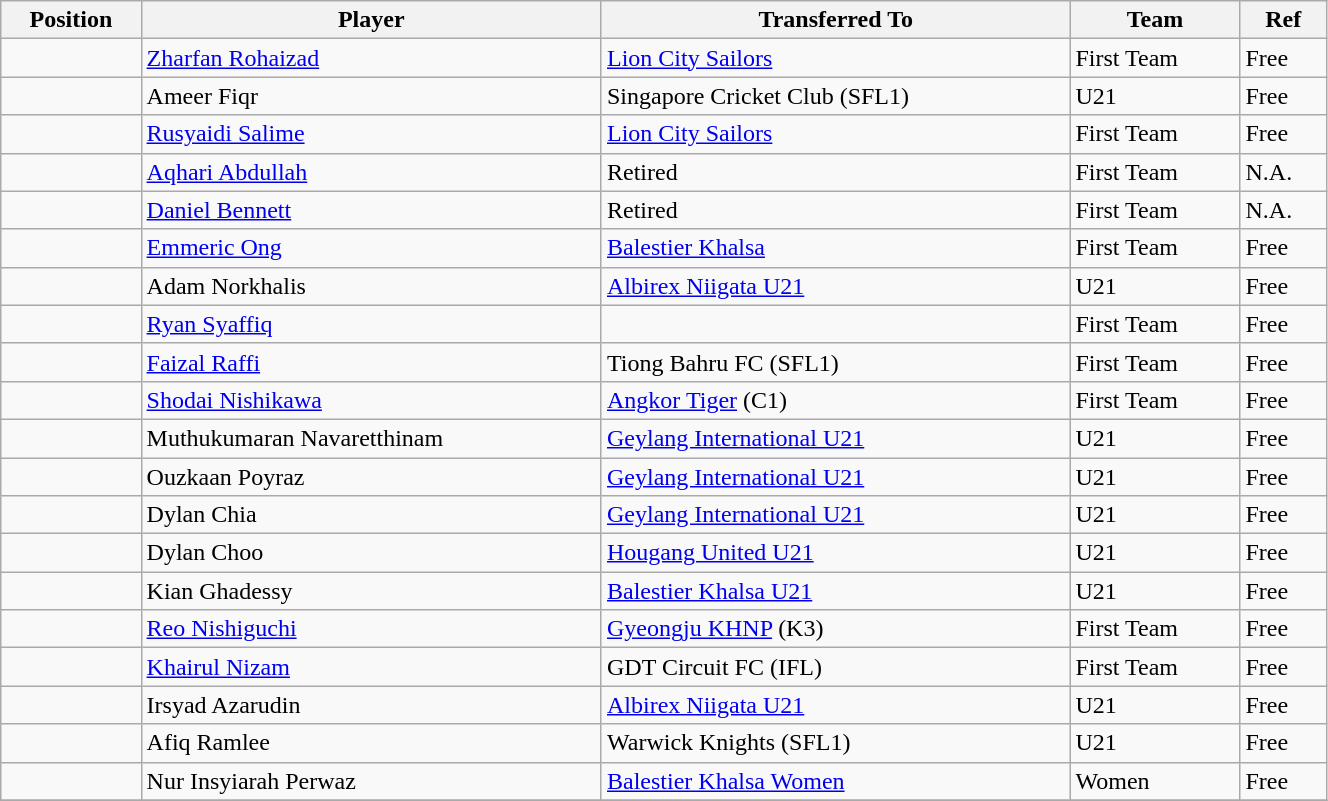<table class="wikitable sortable" style="width:70%; text-align:center; font-size:100%; text-align:left;">
<tr>
<th><strong>Position</strong></th>
<th><strong>Player</strong></th>
<th><strong>Transferred To</strong></th>
<th><strong>Team</strong></th>
<th><strong>Ref</strong></th>
</tr>
<tr>
<td></td>
<td> <a href='#'>Zharfan Rohaizad</a></td>
<td> <a href='#'>Lion City Sailors</a></td>
<td>First Team</td>
<td>Free  </td>
</tr>
<tr>
<td></td>
<td> Ameer Fiqr</td>
<td> Singapore Cricket Club (SFL1)</td>
<td>U21</td>
<td>Free</td>
</tr>
<tr>
<td></td>
<td> <a href='#'>Rusyaidi Salime</a></td>
<td> <a href='#'>Lion City Sailors</a></td>
<td>First Team</td>
<td>Free </td>
</tr>
<tr>
<td></td>
<td> <a href='#'>Aqhari Abdullah</a></td>
<td>Retired</td>
<td>First Team</td>
<td>N.A.</td>
</tr>
<tr>
<td></td>
<td> <a href='#'>Daniel Bennett</a></td>
<td>Retired</td>
<td>First Team</td>
<td>N.A.</td>
</tr>
<tr>
<td></td>
<td> <a href='#'>Emmeric Ong</a></td>
<td> <a href='#'>Balestier Khalsa</a></td>
<td>First Team</td>
<td>Free</td>
</tr>
<tr>
<td></td>
<td> Adam Norkhalis</td>
<td> <a href='#'>Albirex Niigata U21</a></td>
<td>U21</td>
<td>Free</td>
</tr>
<tr>
<td></td>
<td> <a href='#'>Ryan Syaffiq</a></td>
<td></td>
<td>First Team</td>
<td>Free</td>
</tr>
<tr>
<td></td>
<td> <a href='#'>Faizal Raffi</a></td>
<td> Tiong Bahru FC (SFL1)</td>
<td>First Team</td>
<td>Free</td>
</tr>
<tr>
<td></td>
<td> <a href='#'>Shodai Nishikawa</a></td>
<td> <a href='#'>Angkor Tiger</a> (C1)</td>
<td>First Team</td>
<td>Free </td>
</tr>
<tr>
<td></td>
<td> Muthukumaran Navaretthinam</td>
<td> <a href='#'>Geylang International U21</a></td>
<td>U21</td>
<td>Free</td>
</tr>
<tr>
<td></td>
<td> Ouzkaan Poyraz</td>
<td> <a href='#'>Geylang International U21</a></td>
<td>U21</td>
<td>Free</td>
</tr>
<tr>
<td></td>
<td> Dylan Chia</td>
<td> <a href='#'>Geylang International U21</a></td>
<td>U21</td>
<td>Free</td>
</tr>
<tr>
<td></td>
<td> Dylan Choo</td>
<td> <a href='#'>Hougang United U21</a></td>
<td>U21</td>
<td>Free</td>
</tr>
<tr>
<td></td>
<td> Kian Ghadessy</td>
<td> <a href='#'>Balestier Khalsa U21</a></td>
<td>U21</td>
<td>Free</td>
</tr>
<tr>
<td></td>
<td> <a href='#'>Reo Nishiguchi</a></td>
<td> <a href='#'>Gyeongju KHNP</a> (K3)</td>
<td>First Team</td>
<td>Free</td>
</tr>
<tr>
<td></td>
<td> <a href='#'>Khairul Nizam</a></td>
<td> GDT Circuit FC (IFL)</td>
<td>First Team</td>
<td>Free</td>
</tr>
<tr>
<td></td>
<td> Irsyad Azarudin</td>
<td> <a href='#'>Albirex Niigata U21</a></td>
<td>U21</td>
<td>Free</td>
</tr>
<tr>
<td></td>
<td> Afiq Ramlee</td>
<td> Warwick Knights (SFL1)</td>
<td>U21</td>
<td>Free</td>
</tr>
<tr>
<td></td>
<td> Nur Insyiarah Perwaz</td>
<td> <a href='#'>Balestier Khalsa Women</a></td>
<td>Women</td>
<td>Free</td>
</tr>
<tr>
</tr>
</table>
